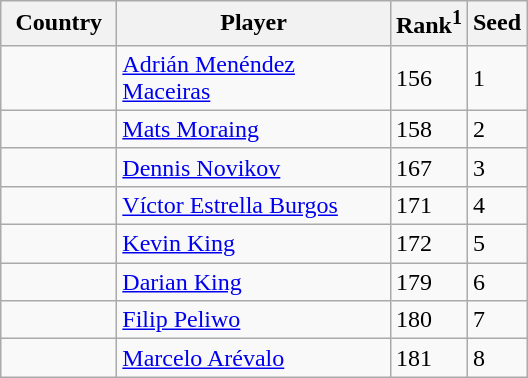<table class="sortable wikitable">
<tr>
<th width="70">Country</th>
<th width="175">Player</th>
<th>Rank<sup>1</sup></th>
<th>Seed</th>
</tr>
<tr>
<td></td>
<td><a href='#'>Adrián Menéndez Maceiras</a></td>
<td>156</td>
<td>1</td>
</tr>
<tr>
<td></td>
<td><a href='#'>Mats Moraing</a></td>
<td>158</td>
<td>2</td>
</tr>
<tr>
<td></td>
<td><a href='#'>Dennis Novikov</a></td>
<td>167</td>
<td>3</td>
</tr>
<tr>
<td></td>
<td><a href='#'>Víctor Estrella Burgos</a></td>
<td>171</td>
<td>4</td>
</tr>
<tr>
<td></td>
<td><a href='#'>Kevin King</a></td>
<td>172</td>
<td>5</td>
</tr>
<tr>
<td></td>
<td><a href='#'>Darian King</a></td>
<td>179</td>
<td>6</td>
</tr>
<tr>
<td></td>
<td><a href='#'>Filip Peliwo</a></td>
<td>180</td>
<td>7</td>
</tr>
<tr>
<td></td>
<td><a href='#'>Marcelo Arévalo</a></td>
<td>181</td>
<td>8</td>
</tr>
</table>
